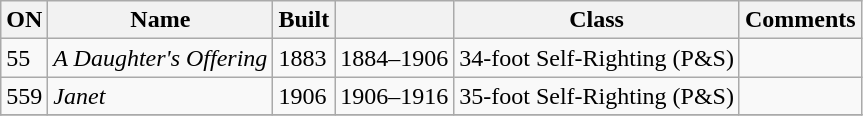<table class="wikitable">
<tr>
<th>ON</th>
<th>Name</th>
<th>Built</th>
<th></th>
<th>Class</th>
<th>Comments</th>
</tr>
<tr>
<td>55</td>
<td><em>A Daughter's Offering</em></td>
<td>1883</td>
<td>1884–1906</td>
<td>34-foot Self-Righting (P&S)</td>
<td></td>
</tr>
<tr>
<td>559</td>
<td><em>Janet</em></td>
<td>1906</td>
<td>1906–1916</td>
<td>35-foot Self-Righting (P&S)</td>
<td></td>
</tr>
<tr>
</tr>
</table>
